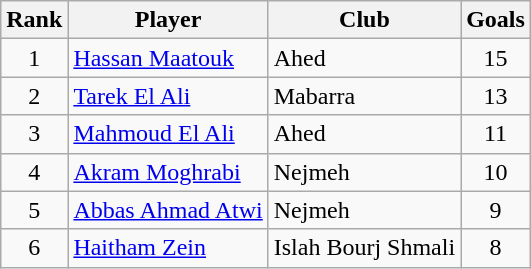<table class="wikitable" style="text-align:center">
<tr>
<th>Rank</th>
<th>Player</th>
<th>Club</th>
<th>Goals</th>
</tr>
<tr>
<td>1</td>
<td align="left"> <a href='#'>Hassan Maatouk</a></td>
<td align="left">Ahed</td>
<td>15</td>
</tr>
<tr>
<td>2</td>
<td align="left"> <a href='#'>Tarek El Ali</a></td>
<td align="left">Mabarra</td>
<td>13</td>
</tr>
<tr>
<td>3</td>
<td align="left"> <a href='#'>Mahmoud El Ali</a></td>
<td align="left">Ahed</td>
<td>11</td>
</tr>
<tr>
<td>4</td>
<td align="left"> <a href='#'>Akram Moghrabi</a></td>
<td align="left">Nejmeh</td>
<td>10</td>
</tr>
<tr>
<td>5</td>
<td align="left"> <a href='#'>Abbas Ahmad Atwi</a></td>
<td align="left">Nejmeh</td>
<td>9</td>
</tr>
<tr>
<td>6</td>
<td align="left"> <a href='#'>Haitham Zein</a></td>
<td align="left">Islah Bourj Shmali</td>
<td>8</td>
</tr>
</table>
